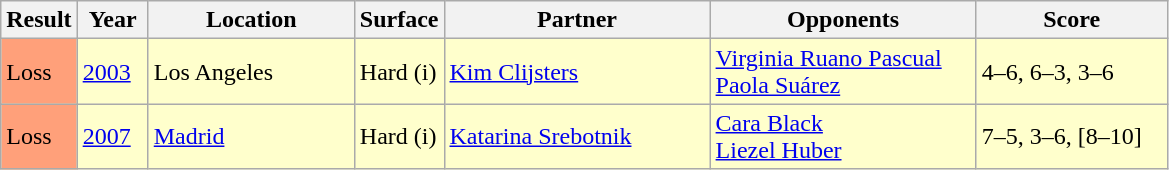<table class="sortable wikitable">
<tr>
<th style="width:40px">Result</th>
<th style="width:40px">Year</th>
<th style="width:130px">Location</th>
<th style="width:50px">Surface</th>
<th style="width:170px">Partner</th>
<th style="width:170px">Opponents</th>
<th style="width:120px"  class="unsortable">Score</th>
</tr>
<tr bgcolor=ffffcc>
<td style="background:#ffa07a;">Loss</td>
<td><a href='#'>2003</a></td>
<td>Los Angeles</td>
<td>Hard (i)</td>
<td> <a href='#'>Kim Clijsters</a></td>
<td> <a href='#'>Virginia Ruano Pascual</a><br> <a href='#'>Paola Suárez</a></td>
<td>4–6, 6–3, 3–6</td>
</tr>
<tr bgcolor=ffffcc>
<td style="background:#ffa07a;">Loss</td>
<td><a href='#'>2007</a></td>
<td><a href='#'>Madrid</a></td>
<td>Hard (i)</td>
<td> <a href='#'>Katarina Srebotnik</a></td>
<td> <a href='#'>Cara Black</a><br> <a href='#'>Liezel Huber</a></td>
<td>7–5, 3–6, [8–10]</td>
</tr>
</table>
